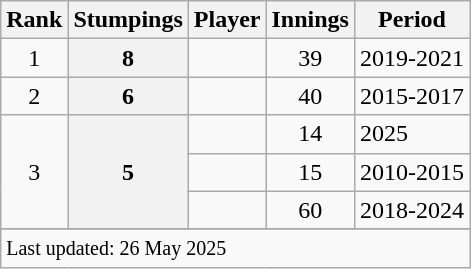<table class="wikitable">
<tr>
<th>Rank</th>
<th>Stumpings</th>
<th>Player</th>
<th>Innings</th>
<th>Period</th>
</tr>
<tr>
<td align=center>1</td>
<th scope=row style=text-align:center;>8</th>
<td></td>
<td align=center>39</td>
<td>2019-2021</td>
</tr>
<tr>
<td align=center>2</td>
<th scope=row style=text-align:center;>6</th>
<td></td>
<td align=center>40</td>
<td>2015-2017</td>
</tr>
<tr>
<td align=center rowspan=3>3</td>
<th scope=row style=text-align:center; rowspan=3>5</th>
<td></td>
<td align=center>14</td>
<td>2025</td>
</tr>
<tr>
<td></td>
<td align=center>15</td>
<td>2010-2015</td>
</tr>
<tr>
<td></td>
<td align=center>60</td>
<td>2018-2024</td>
</tr>
<tr>
</tr>
<tr class=sortbottom>
<td colspan=6><small>Last updated: 26 May 2025</small></td>
</tr>
</table>
